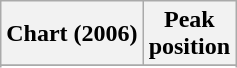<table class="wikitable sortable plainrowheaders" style="text-align:center">
<tr>
<th scope="col">Chart (2006)</th>
<th scope="col">Peak<br> position</th>
</tr>
<tr>
</tr>
<tr>
</tr>
</table>
